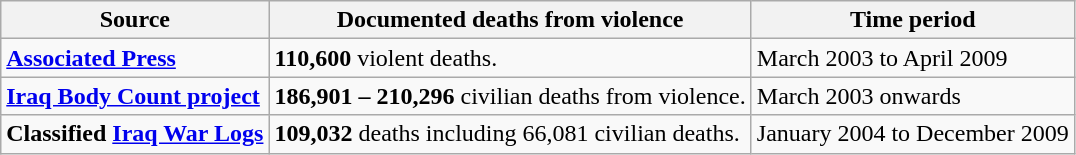<table class="wikitable sortable">
<tr>
<th class="unsortable">Source</th>
<th data-sort-type="number">Documented deaths from violence</th>
<th class="unsortable">Time period</th>
</tr>
<tr valign=top>
<td><strong><a href='#'>Associated Press</a></strong></td>
<td><strong>110,600</strong> violent deaths.</td>
<td>March 2003 to April 2009</td>
</tr>
<tr valign=top>
<td><strong><a href='#'>Iraq Body Count project</a></strong></td>
<td><strong>186,901 – 210,296 </strong> civilian deaths from violence.</td>
<td>March 2003 onwards</td>
</tr>
<tr valign=top>
<td><strong>Classified <a href='#'>Iraq War Logs</a></strong></td>
<td><strong>109,032</strong> deaths including 66,081 civilian deaths.</td>
<td>January 2004 to December 2009</td>
</tr>
</table>
